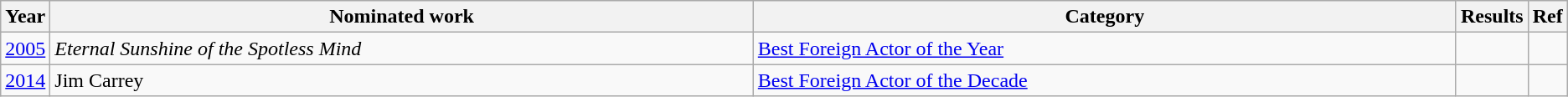<table class="wikitable">
<tr>
<th scope="col" style="width:1em;">Year</th>
<th scope="col" style="width:35em;">Nominated work</th>
<th scope="col" style="width:35em;">Category</th>
<th scope="col" style="width:1em;">Results</th>
<th scope="col" style="width:1em;">Ref</th>
</tr>
<tr>
<td><a href='#'>2005</a></td>
<td><em>Eternal Sunshine of the Spotless Mind</em></td>
<td><a href='#'>Best Foreign Actor of the Year</a></td>
<td></td>
<td></td>
</tr>
<tr>
<td><a href='#'>2014</a></td>
<td>Jim Carrey</td>
<td><a href='#'>Best Foreign Actor of the Decade</a></td>
<td></td>
<td></td>
</tr>
</table>
